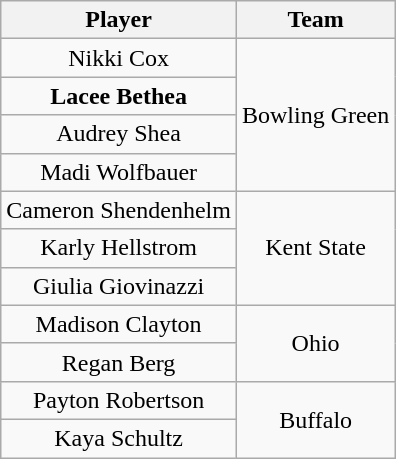<table class="wikitable" style="text-align: center;">
<tr>
<th>Player</th>
<th>Team</th>
</tr>
<tr>
<td>Nikki Cox</td>
<td rowspan=4>Bowling Green</td>
</tr>
<tr>
<td><strong>Lacee Bethea</strong></td>
</tr>
<tr>
<td>Audrey Shea</td>
</tr>
<tr>
<td>Madi Wolfbauer</td>
</tr>
<tr>
<td>Cameron Shendenhelm</td>
<td rowspan=3>Kent State</td>
</tr>
<tr>
<td>Karly Hellstrom</td>
</tr>
<tr>
<td>Giulia Giovinazzi</td>
</tr>
<tr>
<td>Madison Clayton</td>
<td rowspan=2>Ohio</td>
</tr>
<tr>
<td>Regan Berg</td>
</tr>
<tr>
<td>Payton Robertson</td>
<td rowspan=2>Buffalo</td>
</tr>
<tr>
<td>Kaya Schultz</td>
</tr>
</table>
